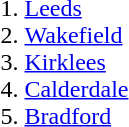<table>
<tr>
<td></td>
<td><ol><br><li><a href='#'>Leeds</a></li>
<li><a href='#'>Wakefield</a></li>
<li><a href='#'>Kirklees</a></li>
<li><a href='#'>Calderdale</a></li>
<li><a href='#'>Bradford</a></li>
</ol></td>
</tr>
<tr>
</tr>
</table>
